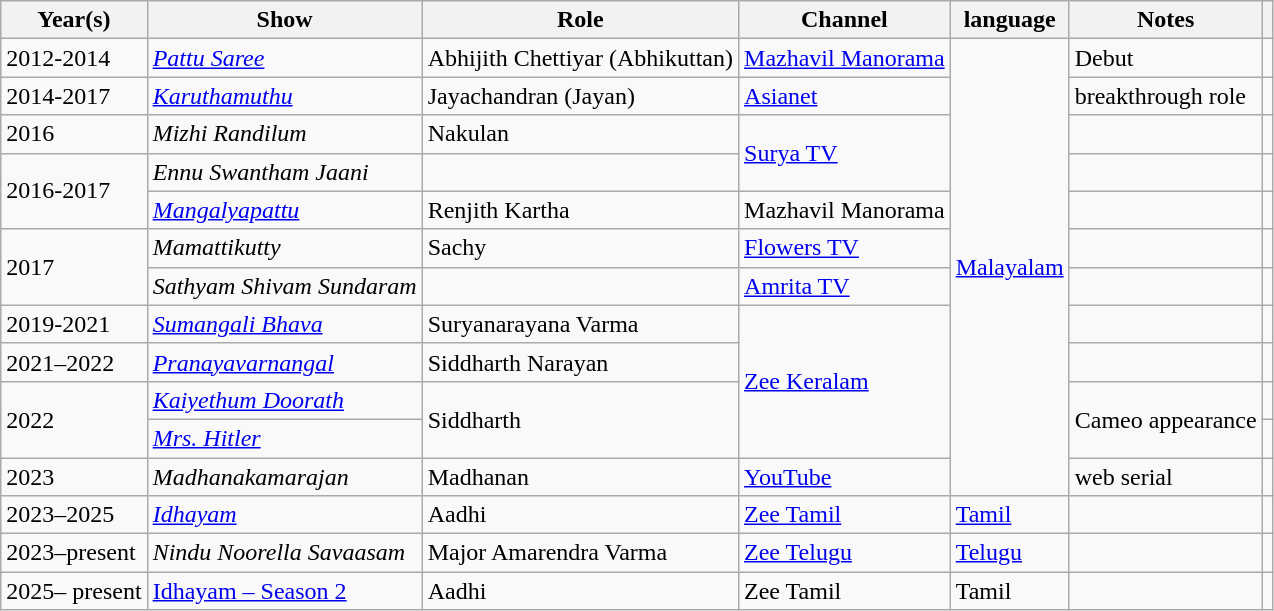<table class="wikitable sortable">
<tr>
<th>Year(s)</th>
<th>Show</th>
<th>Role</th>
<th class="unsortable">Channel</th>
<th class="unsortable">language</th>
<th class="unsortable">Notes</th>
<th class="unsortable"></th>
</tr>
<tr>
<td>2012-2014</td>
<td><em><a href='#'>Pattu Saree</a></em></td>
<td>Abhijith Chettiyar (Abhikuttan)</td>
<td><a href='#'>Mazhavil Manorama</a></td>
<td rowspan="12"><a href='#'>Malayalam</a></td>
<td>Debut</td>
<td></td>
</tr>
<tr>
<td>2014-2017</td>
<td><em><a href='#'>Karuthamuthu</a></em></td>
<td>Jayachandran (Jayan)</td>
<td><a href='#'>Asianet</a></td>
<td>breakthrough role</td>
<td></td>
</tr>
<tr>
<td>2016</td>
<td><em>Mizhi Randilum</em></td>
<td>Nakulan</td>
<td rowspan="2"><a href='#'>Surya TV</a></td>
<td></td>
<td></td>
</tr>
<tr>
<td rowspan="2">2016-2017</td>
<td><em>Ennu Swantham Jaani</em></td>
<td></td>
<td></td>
<td></td>
</tr>
<tr>
<td><em><a href='#'>Mangalyapattu</a></em></td>
<td>Renjith Kartha</td>
<td>Mazhavil Manorama</td>
<td></td>
<td></td>
</tr>
<tr>
<td Rowspan=2>2017</td>
<td><em>Mamattikutty</em></td>
<td>Sachy</td>
<td><a href='#'>Flowers TV</a></td>
<td></td>
<td></td>
</tr>
<tr>
<td><em>Sathyam Shivam Sundaram </em></td>
<td></td>
<td><a href='#'>Amrita TV</a></td>
<td></td>
<td></td>
</tr>
<tr>
<td>2019-2021</td>
<td><em><a href='#'>Sumangali Bhava</a></em></td>
<td>Suryanarayana Varma</td>
<td rowspan="4"><a href='#'>Zee Keralam</a></td>
<td></td>
<td></td>
</tr>
<tr>
<td>2021–2022</td>
<td><em><a href='#'>Pranayavarnangal</a></em></td>
<td>Siddharth Narayan</td>
<td></td>
<td></td>
</tr>
<tr>
<td Rowspan=2>2022</td>
<td><em><a href='#'>Kaiyethum Doorath</a></em></td>
<td Rowspan=2>Siddharth</td>
<td Rowspan=2>Cameo appearance</td>
<td></td>
</tr>
<tr>
<td><em><a href='#'>Mrs. Hitler</a></em></td>
<td></td>
</tr>
<tr>
<td>2023</td>
<td><em>Madhanakamarajan</em></td>
<td>Madhanan</td>
<td><a href='#'>YouTube</a></td>
<td>web serial</td>
<td></td>
</tr>
<tr>
<td>2023–2025</td>
<td><em><a href='#'>Idhayam</a></em></td>
<td>Aadhi</td>
<td><a href='#'>Zee Tamil</a></td>
<td><a href='#'>Tamil</a></td>
<td></td>
<td></td>
</tr>
<tr>
<td>2023–present</td>
<td><em>Nindu Noorella Savaasam</em></td>
<td>Major Amarendra Varma</td>
<td><a href='#'>Zee Telugu</a></td>
<td><a href='#'>Telugu</a></td>
<td></td>
<td></td>
</tr>
<tr>
<td>2025– present</td>
<td><a href='#'>Idhayam – Season 2</a></td>
<td>Aadhi</td>
<td>Zee Tamil</td>
<td>Tamil</td>
<td></td>
<td></td>
</tr>
</table>
